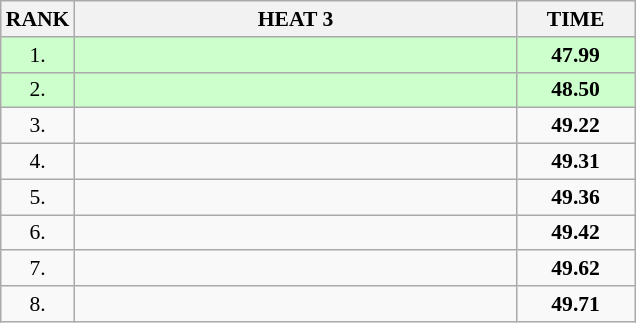<table class="wikitable" style="border-collapse: collapse; font-size: 90%;">
<tr>
<th>RANK</th>
<th style="width: 20em">HEAT 3</th>
<th style="width: 5em">TIME</th>
</tr>
<tr style="background:#ccffcc;">
<td align="center">1.</td>
<td></td>
<td align="center"><strong>47.99</strong></td>
</tr>
<tr style="background:#ccffcc;">
<td align="center">2.</td>
<td></td>
<td align="center"><strong>48.50</strong></td>
</tr>
<tr>
<td align="center">3.</td>
<td></td>
<td align="center"><strong>49.22</strong></td>
</tr>
<tr>
<td align="center">4.</td>
<td></td>
<td align="center"><strong>49.31</strong></td>
</tr>
<tr>
<td align="center">5.</td>
<td></td>
<td align="center"><strong>49.36</strong></td>
</tr>
<tr>
<td align="center">6.</td>
<td></td>
<td align="center"><strong>49.42</strong></td>
</tr>
<tr>
<td align="center">7.</td>
<td></td>
<td align="center"><strong>49.62</strong></td>
</tr>
<tr>
<td align="center">8.</td>
<td></td>
<td align="center"><strong>49.71</strong></td>
</tr>
</table>
